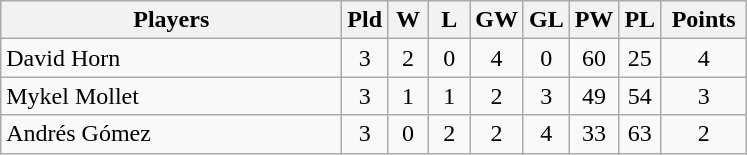<table class=wikitable style="text-align:center">
<tr>
<th width=220>Players</th>
<th width=20>Pld</th>
<th width=20>W</th>
<th width=20>L</th>
<th width=20>GW</th>
<th width=20>GL</th>
<th width=20>PW</th>
<th width=20>PL</th>
<th width=50>Points</th>
</tr>
<tr>
<td align=left> David Horn</td>
<td>3</td>
<td>2</td>
<td>0</td>
<td>4</td>
<td>0</td>
<td>60</td>
<td>25</td>
<td>4</td>
</tr>
<tr>
<td align=left> Mykel Mollet</td>
<td>3</td>
<td>1</td>
<td>1</td>
<td>2</td>
<td>3</td>
<td>49</td>
<td>54</td>
<td>3</td>
</tr>
<tr>
<td align=left> Andrés Gómez</td>
<td>3</td>
<td>0</td>
<td>2</td>
<td>2</td>
<td>4</td>
<td>33</td>
<td>63</td>
<td>2</td>
</tr>
</table>
